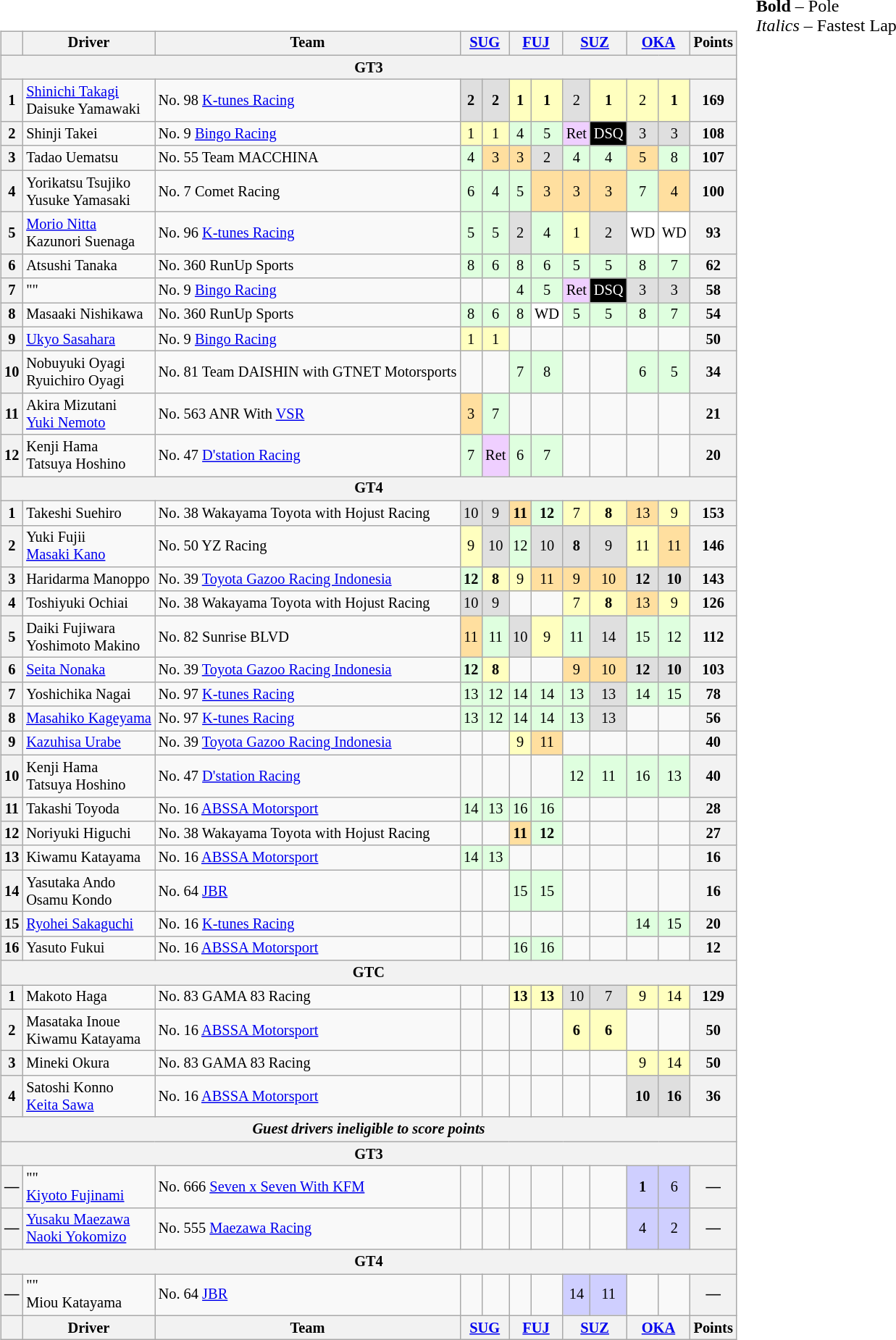<table>
<tr>
<td valign="top"><br><table class="wikitable" style="font-size: 85%; text-align:center;">
<tr>
<th></th>
<th>Driver</th>
<th>Team</th>
<th colspan="2"><a href='#'>SUG</a><br></th>
<th colspan="2"><a href='#'>FUJ</a><br></th>
<th colspan="2"><a href='#'>SUZ</a><br></th>
<th colspan="2"><a href='#'>OKA</a><br></th>
<th>Points</th>
</tr>
<tr>
<th colspan="20">GT3</th>
</tr>
<tr>
<th>1</th>
<td align="left"> <a href='#'>Shinichi Takagi</a><br> Daisuke Yamawaki</td>
<td align="left"> No. 98 <a href='#'>K-tunes Racing</a></td>
<td style="background:#DFDFDF;"><strong>2</strong></td>
<td style="background:#DFDFDF;"><strong>2</strong></td>
<td style="background:#FFFFBF;"><strong>1</strong></td>
<td style="background:#FFFFBF;"><strong>1</strong></td>
<td style="background:#DFDFDF;">2</td>
<td style="background:#FFFFBF;"><strong>1</strong></td>
<td style="background:#FFFFBF;">2</td>
<td style="background:#FFFFBF;"><strong>1</strong></td>
<th>169</th>
</tr>
<tr>
<th>2</th>
<td align="left"> Shinji Takei</td>
<td align="left"> No. 9 <a href='#'>Bingo Racing</a></td>
<td style="background:#FFFFBF;">1</td>
<td style="background:#FFFFBF;">1</td>
<td style="background:#DFFFDF;">4</td>
<td style="background:#DFFFDF;">5</td>
<td style="background:#EFCFFF;">Ret</td>
<td style="background-color:#000000;color:white">DSQ</td>
<td style="background:#DFDFDF;">3</td>
<td style="background:#DFDFDF;">3</td>
<th>108</th>
</tr>
<tr>
<th>3</th>
<td align="left"> Tadao Uematsu</td>
<td align="left"> No. 55 Team MACCHINA</td>
<td style="background:#DFFFDF;">4</td>
<td style="background:#FFDF9F;">3</td>
<td style="background:#FFDF9F;">3</td>
<td style="background:#DFDFDF;">2</td>
<td style="background:#DFFFDF;">4</td>
<td style="background:#DFFFDF;">4</td>
<td style="background:#FFDF9F;">5</td>
<td style="background:#DFFFDF;">8</td>
<th>107</th>
</tr>
<tr>
<th>4</th>
<td align="left"> Yorikatsu Tsujiko<br> Yusuke Yamasaki</td>
<td align="left"> No. 7 Comet Racing</td>
<td style="background:#DFFFDF;">6</td>
<td style="background:#DFFFDF;">4</td>
<td style="background:#DFFFDF;">5</td>
<td style="background:#FFDF9F;">3</td>
<td style="background:#FFDF9F;">3</td>
<td style="background:#FFDF9F;">3</td>
<td style="background:#DFFFDF;">7</td>
<td style="background:#FFDF9F;">4</td>
<th>100</th>
</tr>
<tr>
<th>5</th>
<td align="left"> <a href='#'>Morio Nitta</a><br> Kazunori Suenaga</td>
<td align="left"> No. 96 <a href='#'>K-tunes Racing</a></td>
<td style="background:#DFFFDF;">5</td>
<td style="background:#DFFFDF;">5</td>
<td style="background:#DFDFDF;">2</td>
<td style="background:#DFFFDF;">4</td>
<td style="background:#FFFFBF;">1</td>
<td style="background:#DFDFDF;">2</td>
<td style="background:#FFFFFF;">WD</td>
<td style="background:#FFFFFF;">WD</td>
<th>93</th>
</tr>
<tr>
<th>6</th>
<td align="left"> Atsushi Tanaka</td>
<td align="left"> No. 360 RunUp Sports</td>
<td style="background:#DFFFDF;">8</td>
<td style="background:#DFFFDF;">6</td>
<td style="background:#DFFFDF;">8</td>
<td style="background:#DFFFDF;">6</td>
<td style="background:#DFFFDF;">5</td>
<td style="background:#DFFFDF;">5</td>
<td style="background:#DFFFDF;">8</td>
<td style="background:#DFFFDF;">7</td>
<th>62</th>
</tr>
<tr>
<th>7</th>
<td align="left"> ""</td>
<td align="left"> No. 9 <a href='#'>Bingo Racing</a></td>
<td></td>
<td></td>
<td style="background:#DFFFDF;">4</td>
<td style="background:#DFFFDF;">5</td>
<td style="background:#EFCFFF;">Ret</td>
<td style="background-color:#000000;color:white">DSQ</td>
<td style="background:#DFDFDF;">3</td>
<td style="background:#DFDFDF;">3</td>
<th>58</th>
</tr>
<tr>
<th>8</th>
<td align="left"> Masaaki Nishikawa</td>
<td align="left"> No. 360 RunUp Sports</td>
<td style="background:#DFFFDF;">8</td>
<td style="background:#DFFFDF;">6</td>
<td style="background:#DFFFDF;">8</td>
<td style="background:#FFFFFF;">WD</td>
<td style="background:#DFFFDF;">5</td>
<td style="background:#DFFFDF;">5</td>
<td style="background:#DFFFDF;">8</td>
<td style="background:#DFFFDF;">7</td>
<th>54</th>
</tr>
<tr>
<th>9</th>
<td align="left"> <a href='#'>Ukyo Sasahara</a></td>
<td align="left"> No. 9 <a href='#'>Bingo Racing</a></td>
<td style="background:#FFFFBF;">1</td>
<td style="background:#FFFFBF;">1</td>
<td></td>
<td></td>
<td></td>
<td></td>
<td></td>
<td></td>
<th>50</th>
</tr>
<tr>
<th>10</th>
<td align="left"> Nobuyuki Oyagi<br> Ryuichiro Oyagi</td>
<td align="left"> No. 81 Team DAISHIN with GTNET Motorsports</td>
<td></td>
<td></td>
<td style="background:#DFFFDF;">7</td>
<td style="background:#DFFFDF;">8</td>
<td></td>
<td></td>
<td style="background:#DFFFDF;">6</td>
<td style="background:#DFFFDF;">5</td>
<th>34</th>
</tr>
<tr>
<th>11</th>
<td align="left"> Akira Mizutani<br> <a href='#'>Yuki Nemoto</a></td>
<td align="left"> No. 563 ANR With <a href='#'>VSR</a></td>
<td style="background:#FFDF9F;">3</td>
<td style="background:#DFFFDF;">7</td>
<td></td>
<td></td>
<td></td>
<td></td>
<td></td>
<td></td>
<th>21</th>
</tr>
<tr>
<th>12</th>
<td align="left"> Kenji Hama<br> Tatsuya Hoshino</td>
<td align="left"> No. 47 <a href='#'>D'station Racing</a></td>
<td style="background:#DFFFDF;">7</td>
<td style="background:#EFCFFF;">Ret</td>
<td style="background:#DFFFDF;">6</td>
<td style="background:#DFFFDF;">7</td>
<td></td>
<td></td>
<td></td>
<td></td>
<th>20</th>
</tr>
<tr>
<th colspan="20">GT4</th>
</tr>
<tr>
<th>1</th>
<td align="left"> Takeshi Suehiro</td>
<td align="left"> No. 38 Wakayama Toyota with Hojust Racing</td>
<td style="background:#DFDFDF;">10</td>
<td style="background:#DFDFDF;">9</td>
<td style="background:#FFDF9F;"><strong>11</strong></td>
<td style="background:#DFFFDF;"><strong>12</strong></td>
<td style="background:#FFFFBF;">7</td>
<td style="background:#FFFFBF;"><strong>8</strong></td>
<td style="background:#FFDF9F;">13</td>
<td style="background:#FFFFBF;">9</td>
<th>153</th>
</tr>
<tr>
<th>2</th>
<td align="left"> Yuki Fujii<br> <a href='#'>Masaki Kano</a></td>
<td align="left"> No. 50 YZ Racing</td>
<td style="background:#FFFFBF;">9</td>
<td style="background:#DFDFDF;">10</td>
<td style="background:#DFFFDF;">12</td>
<td style="background:#DFDFDF;">10</td>
<td style="background:#DFDFDF;"><strong>8</strong></td>
<td style="background:#DFDFDF;">9</td>
<td style="background:#FFFFBF;">11</td>
<td style="background:#FFDF9F;">11</td>
<th>146</th>
</tr>
<tr>
<th>3</th>
<td align="left"> Haridarma Manoppo</td>
<td align="left"> No. 39 <a href='#'>Toyota Gazoo Racing Indonesia</a></td>
<td style="background:#DFFFDF;"><strong>12</strong></td>
<td style="background:#FFFFBF;"><strong>8</strong></td>
<td style="background:#FFFFBF;">9</td>
<td style="background:#FFDF9F;">11</td>
<td style="background:#FFDF9F;">9</td>
<td style="background:#FFDF9F;">10</td>
<td style="background:#DFDFDF;"><strong>12</strong></td>
<td style="background:#DFDFDF;"><strong>10</strong></td>
<th>143</th>
</tr>
<tr>
<th>4</th>
<td align="left"> Toshiyuki Ochiai</td>
<td align="left"> No. 38 Wakayama Toyota with Hojust Racing</td>
<td style="background:#DFDFDF;">10</td>
<td style="background:#DFDFDF;">9</td>
<td></td>
<td></td>
<td style="background:#FFFFBF;">7</td>
<td style="background:#FFFFBF;"><strong>8</strong></td>
<td style="background:#FFDF9F;">13</td>
<td style="background:#FFFFBF;">9</td>
<th>126</th>
</tr>
<tr>
<th>5</th>
<td align="left"> Daiki Fujiwara<br> Yoshimoto Makino</td>
<td align="left"> No. 82 Sunrise BLVD</td>
<td style="background:#FFDF9F;">11</td>
<td style="background:#DFFFDF;">11</td>
<td style="background:#DFDFDF;">10</td>
<td style="background:#FFFFBF;">9</td>
<td style="background:#DFFFDF;">11</td>
<td style="background:#DFDFDF;">14</td>
<td style="background:#DFFFDF;">15</td>
<td style="background:#DFFFDF;">12</td>
<th>112</th>
</tr>
<tr>
<th>6</th>
<td align="left"> <a href='#'>Seita Nonaka</a></td>
<td align="left"> No. 39 <a href='#'>Toyota Gazoo Racing Indonesia</a></td>
<td style="background:#DFFFDF;"><strong>12</strong></td>
<td style="background:#FFFFBF;"><strong>8</strong></td>
<td></td>
<td></td>
<td style="background:#FFDF9F;">9</td>
<td style="background:#FFDF9F;">10</td>
<td style="background:#DFDFDF;"><strong>12</strong></td>
<td style="background:#DFDFDF;"><strong>10</strong></td>
<th>103</th>
</tr>
<tr>
<th>7</th>
<td align="left"> Yoshichika Nagai</td>
<td align="left"> No. 97 <a href='#'>K-tunes Racing</a></td>
<td style="background:#DFFFDF;">13</td>
<td style="background:#DFFFDF;">12</td>
<td style="background:#DFFFDF;">14</td>
<td style="background:#DFFFDF;">14</td>
<td style="background:#DFFFDF;">13</td>
<td style="background:#DFDFDF;">13</td>
<td style="background:#DFFFDF;">14</td>
<td style="background:#DFFFDF;">15</td>
<th>78</th>
</tr>
<tr>
<th>8</th>
<td align="left"> <a href='#'>Masahiko Kageyama</a></td>
<td align="left"> No. 97 <a href='#'>K-tunes Racing</a></td>
<td style="background:#DFFFDF;">13</td>
<td style="background:#DFFFDF;">12</td>
<td style="background:#DFFFDF;">14</td>
<td style="background:#DFFFDF;">14</td>
<td style="background:#DFFFDF;">13</td>
<td style="background:#DFDFDF;">13</td>
<td></td>
<td></td>
<th>56</th>
</tr>
<tr>
<th>9</th>
<td align="left"> <a href='#'>Kazuhisa Urabe</a></td>
<td align="left"> No. 39 <a href='#'>Toyota Gazoo Racing Indonesia</a></td>
<td></td>
<td></td>
<td style="background:#FFFFBF;">9</td>
<td style="background:#FFDF9F;">11</td>
<td></td>
<td></td>
<td></td>
<td></td>
<th>40</th>
</tr>
<tr>
<th>10</th>
<td align="left"> Kenji Hama<br> Tatsuya Hoshino</td>
<td align="left"> No. 47 <a href='#'>D'station Racing</a></td>
<td></td>
<td></td>
<td></td>
<td></td>
<td style="background:#DFFFDF;">12</td>
<td style="background:#DFFFDF;">11</td>
<td style="background:#DFFFDF;">16</td>
<td style="background:#DFFFDF;">13</td>
<th>40</th>
</tr>
<tr>
<th>11</th>
<td align="left"> Takashi Toyoda</td>
<td align="left"> No. 16 <a href='#'>ABSSA Motorsport</a></td>
<td style="background:#DFFFDF;">14</td>
<td style="background:#DFFFDF;">13</td>
<td style="background:#DFFFDF;">16</td>
<td style="background:#DFFFDF;">16</td>
<td></td>
<td></td>
<td></td>
<td></td>
<th>28</th>
</tr>
<tr>
<th>12</th>
<td align="left"> Noriyuki Higuchi</td>
<td align="left"> No. 38 Wakayama Toyota with Hojust Racing</td>
<td></td>
<td></td>
<td style="background:#FFDF9F;"><strong>11</strong></td>
<td style="background:#DFFFDF;"><strong>12</strong></td>
<td></td>
<td></td>
<td></td>
<td></td>
<th>27</th>
</tr>
<tr>
<th>13</th>
<td align="left"> Kiwamu Katayama</td>
<td align="left"> No. 16 <a href='#'>ABSSA Motorsport</a></td>
<td style="background:#DFFFDF;">14</td>
<td style="background:#DFFFDF;">13</td>
<td></td>
<td></td>
<td></td>
<td></td>
<td></td>
<td></td>
<th>16</th>
</tr>
<tr>
<th>14</th>
<td align="left"> Yasutaka Ando<br> Osamu Kondo</td>
<td align="left"> No. 64 <a href='#'>JBR</a></td>
<td></td>
<td></td>
<td style="background:#DFFFDF;">15</td>
<td style="background:#DFFFDF;">15</td>
<td></td>
<td></td>
<td></td>
<td></td>
<th>16</th>
</tr>
<tr>
<th>15</th>
<td align="left"> <a href='#'>Ryohei Sakaguchi</a></td>
<td align="left"> No. 16 <a href='#'>K-tunes Racing</a></td>
<td></td>
<td></td>
<td></td>
<td></td>
<td></td>
<td></td>
<td style="background:#DFFFDF;">14</td>
<td style="background:#DFFFDF;">15</td>
<th>20</th>
</tr>
<tr>
<th>16</th>
<td align="left"> Yasuto Fukui</td>
<td align="left"> No. 16 <a href='#'>ABSSA Motorsport</a></td>
<td></td>
<td></td>
<td style="background:#DFFFDF;">16</td>
<td style="background:#DFFFDF;">16</td>
<td></td>
<td></td>
<td></td>
<td></td>
<th>12</th>
</tr>
<tr>
<th colspan="20">GTC</th>
</tr>
<tr>
<th>1</th>
<td align="left"> Makoto Haga</td>
<td align="left"> No. 83 GAMA 83 Racing</td>
<td></td>
<td></td>
<td style="background:#FFFFBF;"><strong>13</strong></td>
<td style="background:#FFFFBF;"><strong>13</strong></td>
<td style="background:#DFDFDF;">10</td>
<td style="background:#DFDFDF;">7</td>
<td style="background:#FFFFBF;">9</td>
<td style="background:#FFFFBF;">14</td>
<th>129</th>
</tr>
<tr>
<th>2</th>
<td align="left"> Masataka Inoue<br> Kiwamu Katayama</td>
<td align="left"> No. 16 <a href='#'>ABSSA Motorsport</a></td>
<td></td>
<td></td>
<td></td>
<td></td>
<td style="background:#FFFFBF;"><strong>6</strong></td>
<td style="background:#FFFFBF;"><strong>6</strong></td>
<td></td>
<td></td>
<th>50</th>
</tr>
<tr>
<th>3</th>
<td align="left"> Mineki Okura</td>
<td align="left"> No. 83 GAMA 83 Racing</td>
<td></td>
<td></td>
<td></td>
<td></td>
<td></td>
<td></td>
<td style="background:#FFFFBF;">9</td>
<td style="background:#FFFFBF;">14</td>
<th>50</th>
</tr>
<tr>
<th>4</th>
<td align="left"> Satoshi Konno<br> <a href='#'>Keita Sawa</a></td>
<td align="left"> No. 16 <a href='#'>ABSSA Motorsport</a></td>
<td></td>
<td></td>
<td></td>
<td></td>
<td></td>
<td></td>
<td style="background:#DFDFDF;"><strong>10</strong></td>
<td style="background:#DFDFDF;"><strong>16</strong></td>
<th>36</th>
</tr>
<tr>
<th colspan="14"><em>Guest drivers ineligible to score points</em></th>
</tr>
<tr>
<th colspan="18">GT3</th>
</tr>
<tr>
<th>—</th>
<td align="left"> ""<br> <a href='#'>Kiyoto Fujinami</a></td>
<td align="left"> No. 666 <a href='#'>Seven x Seven With KFM</a></td>
<td></td>
<td></td>
<td></td>
<td></td>
<td></td>
<td></td>
<td style="background:#CFCFFF;"><strong>1</strong></td>
<td style="background:#CFCFFF;">6</td>
<th>—</th>
</tr>
<tr>
<th>—</th>
<td align="left"> <a href='#'>Yusaku Maezawa</a><br> <a href='#'>Naoki Yokomizo</a></td>
<td align="left"> No. 555 <a href='#'>Maezawa Racing</a></td>
<td></td>
<td></td>
<td></td>
<td></td>
<td></td>
<td></td>
<td style="background:#CFCFFF;">4</td>
<td style="background:#CFCFFF;">2</td>
<th>—</th>
</tr>
<tr>
<th colspan="18">GT4</th>
</tr>
<tr>
<th>—</th>
<td align="left"> ""<br> Miou Katayama</td>
<td align="left"> No. 64 <a href='#'>JBR</a></td>
<td></td>
<td></td>
<td></td>
<td></td>
<td style="background:#CFCFFF;">14</td>
<td style="background:#CFCFFF;">11</td>
<td></td>
<td></td>
<th>—</th>
</tr>
<tr>
<th></th>
<th>Driver</th>
<th>Team</th>
<th colspan="2"><a href='#'>SUG</a><br></th>
<th colspan="2"><a href='#'>FUJ</a><br></th>
<th colspan="2"><a href='#'>SUZ</a><br></th>
<th colspan="2"><a href='#'>OKA</a><br></th>
<th>Points</th>
</tr>
</table>
</td>
<td valign="top"><span><strong>Bold</strong> – Pole</span><br><span><em>Italics</em> – Fastest Lap</span></td>
</tr>
</table>
